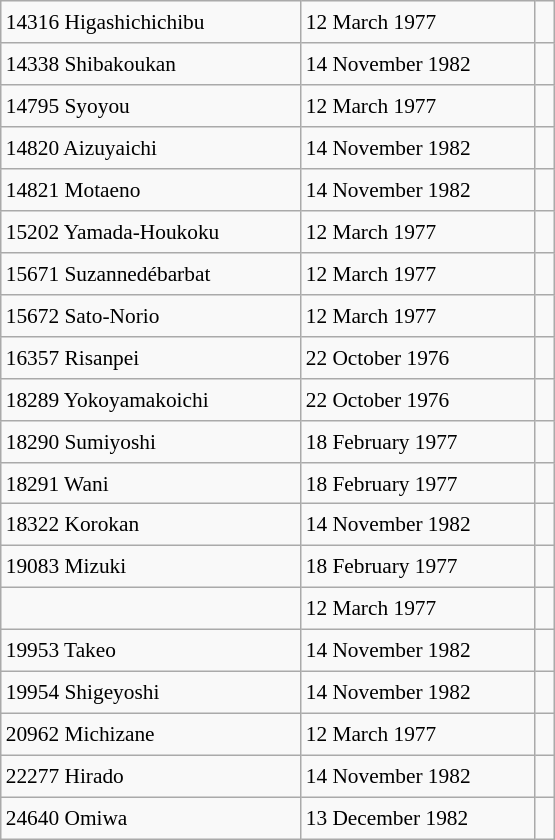<table class="wikitable" style="font-size: 89%; float: left; width: 26em; margin-right: 1em; height: 560px">
<tr>
<td>14316 Higashichichibu</td>
<td>12 March 1977</td>
<td> </td>
</tr>
<tr>
<td>14338 Shibakoukan</td>
<td>14 November 1982</td>
<td> </td>
</tr>
<tr>
<td>14795 Syoyou</td>
<td>12 March 1977</td>
<td> </td>
</tr>
<tr>
<td>14820 Aizuyaichi</td>
<td>14 November 1982</td>
<td> </td>
</tr>
<tr>
<td>14821 Motaeno</td>
<td>14 November 1982</td>
<td> </td>
</tr>
<tr>
<td>15202 Yamada-Houkoku</td>
<td>12 March 1977</td>
<td> </td>
</tr>
<tr>
<td>15671 Suzannedébarbat</td>
<td>12 March 1977</td>
<td> </td>
</tr>
<tr>
<td>15672 Sato-Norio</td>
<td>12 March 1977</td>
<td> </td>
</tr>
<tr>
<td>16357 Risanpei</td>
<td>22 October 1976</td>
<td> </td>
</tr>
<tr>
<td>18289 Yokoyamakoichi</td>
<td>22 October 1976</td>
<td> </td>
</tr>
<tr>
<td>18290 Sumiyoshi</td>
<td>18 February 1977</td>
<td> </td>
</tr>
<tr>
<td>18291 Wani</td>
<td>18 February 1977</td>
<td> </td>
</tr>
<tr>
<td>18322 Korokan</td>
<td>14 November 1982</td>
<td> </td>
</tr>
<tr>
<td>19083 Mizuki</td>
<td>18 February 1977</td>
<td> </td>
</tr>
<tr>
<td></td>
<td>12 March 1977</td>
<td> </td>
</tr>
<tr>
<td>19953 Takeo</td>
<td>14 November 1982</td>
<td> </td>
</tr>
<tr>
<td>19954 Shigeyoshi</td>
<td>14 November 1982</td>
<td> </td>
</tr>
<tr>
<td>20962 Michizane</td>
<td>12 March 1977</td>
<td> </td>
</tr>
<tr>
<td>22277 Hirado</td>
<td>14 November 1982</td>
<td> </td>
</tr>
<tr>
<td>24640 Omiwa</td>
<td>13 December 1982</td>
<td> </td>
</tr>
</table>
